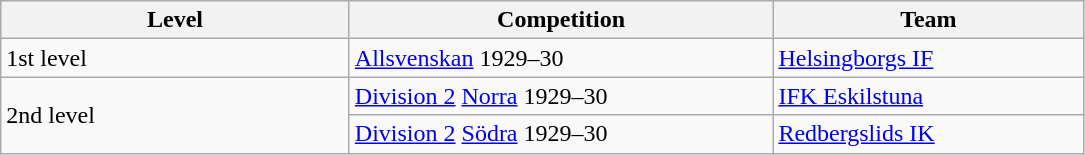<table class="wikitable" style="text-align: left;">
<tr>
<th style="width: 225px;">Level</th>
<th style="width: 275px;">Competition</th>
<th style="width: 200px;">Team</th>
</tr>
<tr>
<td>1st level</td>
<td><a href='#'>Allsvenskan</a> 1929–30</td>
<td><a href='#'>Helsingborgs IF</a></td>
</tr>
<tr>
<td rowspan=2>2nd level</td>
<td><a href='#'>Division 2</a> <a href='#'>Norra</a> 1929–30</td>
<td><a href='#'>IFK Eskilstuna</a></td>
</tr>
<tr>
<td><a href='#'>Division 2</a> <a href='#'>Södra</a> 1929–30</td>
<td><a href='#'>Redbergslids IK</a></td>
</tr>
</table>
